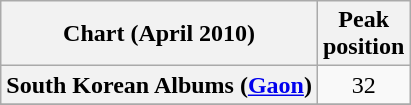<table class="wikitable plainrowheaders" style="text-align:center;">
<tr>
<th>Chart (April 2010)</th>
<th>Peak<br>position</th>
</tr>
<tr>
<th scope="row">South Korean Albums (<a href='#'>Gaon</a>)</th>
<td>32</td>
</tr>
<tr>
</tr>
</table>
